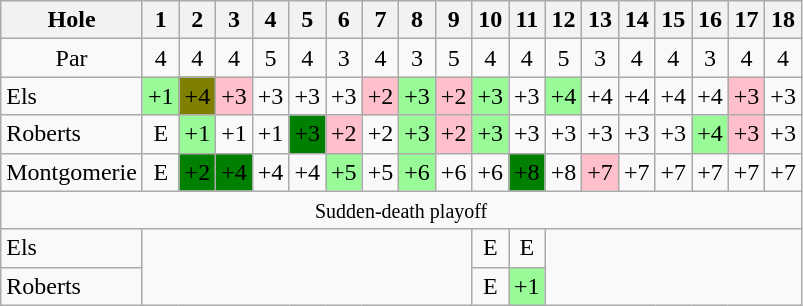<table class="wikitable" style="text-align:center">
<tr>
<th>Hole</th>
<th> 1 </th>
<th> 2 </th>
<th> 3 </th>
<th> 4 </th>
<th> 5 </th>
<th> 6 </th>
<th> 7 </th>
<th> 8 </th>
<th> 9 </th>
<th>10</th>
<th>11</th>
<th>12</th>
<th>13</th>
<th>14</th>
<th>15</th>
<th>16</th>
<th>17</th>
<th>18</th>
</tr>
<tr>
<td>Par</td>
<td>4</td>
<td>4</td>
<td>4</td>
<td>5</td>
<td>4</td>
<td>3</td>
<td>4</td>
<td>3</td>
<td>5</td>
<td>4</td>
<td>4</td>
<td>5</td>
<td>3</td>
<td>4</td>
<td>4</td>
<td>3</td>
<td>4</td>
<td>4</td>
</tr>
<tr>
<td align=left> Els</td>
<td style="background: PaleGreen;">+1</td>
<td style="background: Olive;">+4</td>
<td style="background: Pink;">+3</td>
<td>+3</td>
<td>+3</td>
<td>+3</td>
<td style="background: Pink;">+2</td>
<td style="background: PaleGreen;">+3</td>
<td style="background: Pink;">+2</td>
<td style="background: PaleGreen;">+3</td>
<td>+3</td>
<td style="background: PaleGreen;">+4</td>
<td>+4</td>
<td>+4</td>
<td>+4</td>
<td>+4</td>
<td style="background: Pink;">+3</td>
<td>+3</td>
</tr>
<tr>
<td align=left> Roberts</td>
<td>E</td>
<td style="background: PaleGreen;">+1</td>
<td>+1</td>
<td>+1</td>
<td style="background: Green;">+3</td>
<td style="background: Pink;">+2</td>
<td>+2</td>
<td style="background: PaleGreen;">+3</td>
<td style="background: Pink;">+2</td>
<td style="background: PaleGreen;">+3</td>
<td>+3</td>
<td>+3</td>
<td>+3</td>
<td>+3</td>
<td>+3</td>
<td style="background: PaleGreen;">+4</td>
<td style="background: Pink;">+3</td>
<td>+3</td>
</tr>
<tr>
<td align=left> Montgomerie</td>
<td>E</td>
<td style="background: Green;">+2</td>
<td style="background: Green;">+4</td>
<td>+4</td>
<td>+4</td>
<td style="background: PaleGreen;">+5</td>
<td>+5</td>
<td style="background: PaleGreen;">+6</td>
<td>+6</td>
<td>+6</td>
<td style="background: Green;">+8</td>
<td>+8</td>
<td style="background: Pink;">+7</td>
<td>+7</td>
<td>+7</td>
<td>+7</td>
<td>+7</td>
<td>+7</td>
</tr>
<tr>
<td colspan=19 align=center><small>Sudden-death playoff</small></td>
</tr>
<tr>
<td align=left> Els</td>
<td colspan=9 rowspan=2></td>
<td>E</td>
<td>E</td>
<td rowspan=2 colspan=7></td>
</tr>
<tr>
<td align=left> Roberts</td>
<td>E</td>
<td style="background: PaleGreen;">+1</td>
</tr>
</table>
